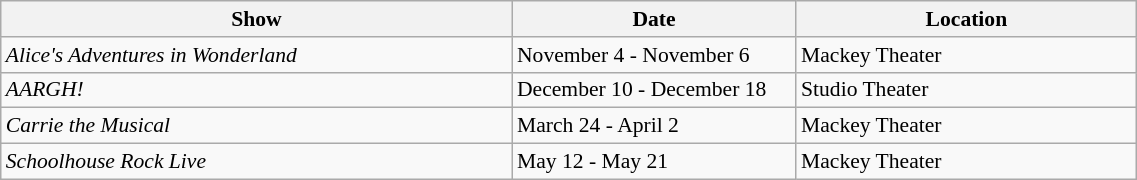<table class="wikitable" style="font-size:90%; width:60%">
<tr>
<th style="width:45%;">Show</th>
<th style="width:25%;">Date</th>
<th style="width:30%;">Location</th>
</tr>
<tr>
<td><em>Alice's Adventures in Wonderland</em></td>
<td>November 4 - November 6</td>
<td>Mackey Theater</td>
</tr>
<tr>
<td><em>AARGH!</em></td>
<td>December 10 - December 18</td>
<td>Studio Theater</td>
</tr>
<tr>
<td><em>Carrie the Musical</em></td>
<td>March 24 - April 2</td>
<td>Mackey Theater</td>
</tr>
<tr>
<td><em>Schoolhouse Rock Live</em></td>
<td>May 12 - May 21</td>
<td>Mackey Theater</td>
</tr>
</table>
